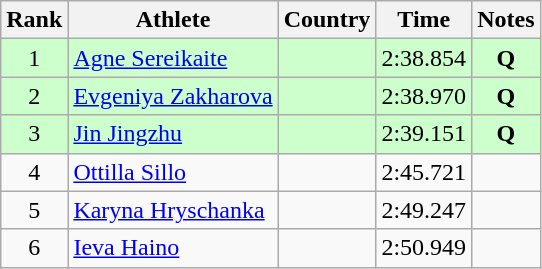<table class="wikitable sortable" style="text-align:center">
<tr>
<th>Rank</th>
<th>Athlete</th>
<th>Country</th>
<th>Time</th>
<th>Notes</th>
</tr>
<tr bgcolor="#ccffcc">
<td>1</td>
<td align=left><a href='#'>Agne Sereikaite</a></td>
<td align=left></td>
<td>2:38.854</td>
<td><strong>Q</strong></td>
</tr>
<tr bgcolor="#ccffcc">
<td>2</td>
<td align=left><a href='#'>Evgeniya Zakharova</a></td>
<td align=left></td>
<td>2:38.970</td>
<td><strong>Q</strong></td>
</tr>
<tr bgcolor="#ccffcc">
<td>3</td>
<td align=left><a href='#'>Jin Jingzhu</a></td>
<td align=left></td>
<td>2:39.151</td>
<td><strong>Q</strong></td>
</tr>
<tr>
<td>4</td>
<td align=left><a href='#'>Ottilla Sillo</a></td>
<td align=left></td>
<td>2:45.721</td>
<td></td>
</tr>
<tr>
<td>5</td>
<td align=left><a href='#'>Karyna Hryschanka</a></td>
<td align=left></td>
<td>2:49.247</td>
<td></td>
</tr>
<tr>
<td>6</td>
<td align=left><a href='#'>Ieva Haino</a></td>
<td align=left></td>
<td>2:50.949</td>
<td></td>
</tr>
</table>
